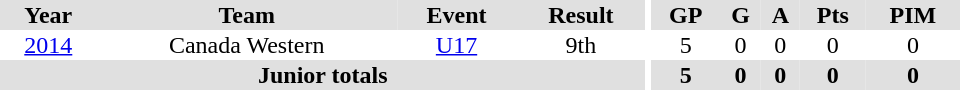<table border="0" cellpadding="1" cellspacing="0" ID="Table3" style="text-align:center; width:40em">
<tr bgcolor="#e0e0e0">
<th>Year</th>
<th>Team</th>
<th>Event</th>
<th>Result</th>
<th rowspan="99" bgcolor="#ffffff"></th>
<th>GP</th>
<th>G</th>
<th>A</th>
<th>Pts</th>
<th>PIM</th>
</tr>
<tr>
<td><a href='#'>2014</a></td>
<td>Canada Western</td>
<td><a href='#'>U17</a></td>
<td>9th</td>
<td>5</td>
<td>0</td>
<td>0</td>
<td>0</td>
<td>0</td>
</tr>
<tr bgcolor="#e0e0e0">
<th colspan="4">Junior totals</th>
<th>5</th>
<th>0</th>
<th>0</th>
<th>0</th>
<th>0</th>
</tr>
</table>
